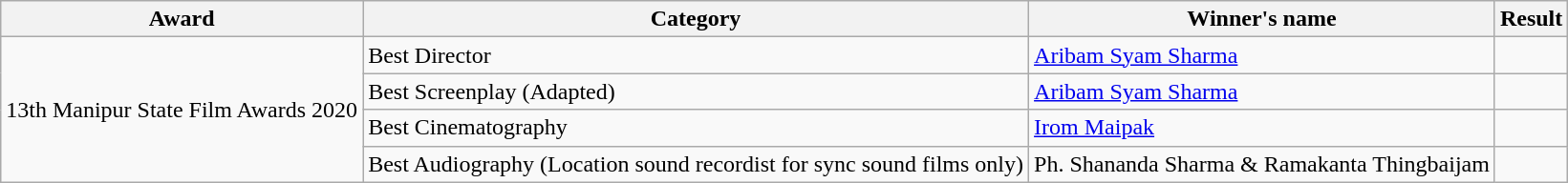<table class="wikitable sortable">
<tr>
<th>Award</th>
<th>Category</th>
<th>Winner's name</th>
<th>Result</th>
</tr>
<tr>
<td rowspan="4">13th Manipur State Film Awards 2020</td>
<td>Best Director</td>
<td><a href='#'>Aribam Syam Sharma</a></td>
<td></td>
</tr>
<tr>
<td>Best Screenplay (Adapted)</td>
<td><a href='#'>Aribam Syam Sharma</a></td>
<td></td>
</tr>
<tr>
<td>Best Cinematography</td>
<td><a href='#'>Irom Maipak</a></td>
<td></td>
</tr>
<tr>
<td>Best Audiography (Location sound recordist for sync sound films only)</td>
<td>Ph. Shananda Sharma & Ramakanta Thingbaijam</td>
<td></td>
</tr>
</table>
